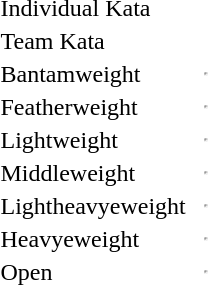<table>
<tr>
<td>Individual Kata</td>
<td></td>
<td></td>
<td></td>
</tr>
<tr>
<td>Team Kata</td>
<td></td>
<td></td>
<td></td>
</tr>
<tr>
<td>Bantamweight</td>
<td></td>
<td></td>
<td> <hr> </td>
</tr>
<tr>
<td>Featherweight</td>
<td></td>
<td></td>
<td> <hr> </td>
</tr>
<tr>
<td>Lightweight</td>
<td></td>
<td></td>
<td> <hr> </td>
</tr>
<tr>
<td>Middleweight</td>
<td></td>
<td></td>
<td> <hr> </td>
</tr>
<tr>
<td>Lightheavyeweight</td>
<td></td>
<td></td>
<td> <hr> </td>
</tr>
<tr>
<td>Heavyeweight</td>
<td></td>
<td></td>
<td> <hr> </td>
</tr>
<tr>
<td>Open</td>
<td></td>
<td></td>
<td> <hr> </td>
</tr>
<tr>
</tr>
</table>
